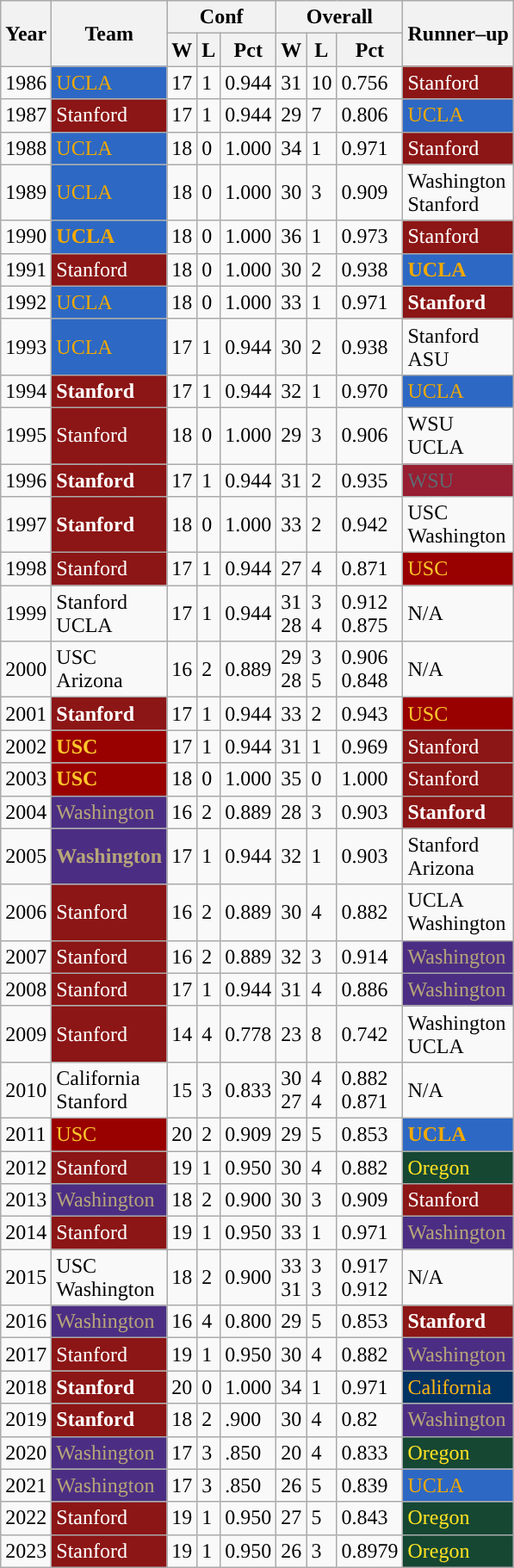<table class="wikitable">
<tr>
<th rowspan=2>Year</th>
<th rowspan=2>Team</th>
<th colspan=3>Conf</th>
<th colspan=3>Overall</th>
<th rowspan=2>Runner–up</th>
</tr>
<tr>
<th>W</th>
<th>L</th>
<th>Pct</th>
<th>W</th>
<th>L</th>
<th>Pct</th>
</tr>
<tr>
<td>1986</td>
<td style="background:#2D68C4; color:#F2A900;">UCLA</td>
<td>17</td>
<td>1</td>
<td>0.944</td>
<td>31</td>
<td>10</td>
<td>0.756</td>
<td style="background:#8C1515; color:#FFFFFF;">Stanford</td>
</tr>
<tr>
<td>1987</td>
<td style="background:#8C1515; color:#FFFFFF;">Stanford</td>
<td>17</td>
<td>1</td>
<td>0.944</td>
<td>29</td>
<td>7</td>
<td>0.806</td>
<td style="background:#2D68C4; color:#F2A900;">UCLA</td>
</tr>
<tr>
<td>1988</td>
<td style="background:#2D68C4; color:#F2A900;">UCLA</td>
<td>18</td>
<td>0</td>
<td>1.000</td>
<td>34</td>
<td>1</td>
<td>0.971</td>
<td style="background:#8C1515; color:#FFFFFF;">Stanford</td>
</tr>
<tr>
<td>1989</td>
<td style="background:#2D68C4; color:#F2A900;">UCLA</td>
<td>18</td>
<td>0</td>
<td>1.000</td>
<td>30</td>
<td>3</td>
<td>0.909</td>
<td>Washington<br>Stanford</td>
</tr>
<tr>
<td>1990</td>
<td style="background:#2D68C4; color:#F2A900;"><strong>UCLA</strong></td>
<td>18</td>
<td>0</td>
<td>1.000</td>
<td>36</td>
<td>1</td>
<td>0.973</td>
<td style="background:#8C1515; color:#FFFFFF;">Stanford</td>
</tr>
<tr>
<td>1991</td>
<td style="background:#8C1515; color:#FFFFFF;">Stanford</td>
<td>18</td>
<td>0</td>
<td>1.000</td>
<td>30</td>
<td>2</td>
<td>0.938</td>
<td style="background:#2D68C4; color:#F2A900;"><strong>UCLA</strong></td>
</tr>
<tr>
<td>1992</td>
<td style="background:#2D68C4; color:#F2A900;">UCLA</td>
<td>18</td>
<td>0</td>
<td>1.000</td>
<td>33</td>
<td>1</td>
<td>0.971</td>
<td style="background:#8C1515; color:#FFFFFF;"><strong>Stanford</strong></td>
</tr>
<tr>
<td>1993</td>
<td style="background:#2D68C4; color:#F2A900;">UCLA</td>
<td>17</td>
<td>1</td>
<td>0.944</td>
<td>30</td>
<td>2</td>
<td>0.938</td>
<td>Stanford<br>ASU</td>
</tr>
<tr>
<td>1994</td>
<td style="background:#8C1515; color:#FFFFFF;"><strong>Stanford</strong></td>
<td>17</td>
<td>1</td>
<td>0.944</td>
<td>32</td>
<td>1</td>
<td>0.970</td>
<td style="background:#2D68C4; color:#F2A900;">UCLA</td>
</tr>
<tr>
<td>1995</td>
<td style="background:#8C1515; color:#FFFFFF;">Stanford</td>
<td>18</td>
<td>0</td>
<td>1.000</td>
<td>29</td>
<td>3</td>
<td>0.906</td>
<td>WSU<br>UCLA</td>
</tr>
<tr>
<td>1996</td>
<td style="background:#8C1515; color:#FFFFFF;"><strong>Stanford</strong></td>
<td>17</td>
<td>1</td>
<td>0.944</td>
<td>31</td>
<td>2</td>
<td>0.935</td>
<td style="background:#981E32; color:#5E6A71;">WSU</td>
</tr>
<tr>
<td>1997</td>
<td style="background:#8C1515; color:#FFFFFF;"><strong>Stanford</strong></td>
<td>18</td>
<td>0</td>
<td>1.000</td>
<td>33</td>
<td>2</td>
<td>0.942</td>
<td>USC<br>Washington</td>
</tr>
<tr>
<td>1998</td>
<td style="background:#8C1515; color:#FFFFFF;">Stanford</td>
<td>17</td>
<td>1</td>
<td>0.944</td>
<td>27</td>
<td>4</td>
<td>0.871</td>
<td style="background:#990000; color:#FFC72C;">USC</td>
</tr>
<tr>
<td>1999</td>
<td>Stanford<br>UCLA</td>
<td>17</td>
<td>1</td>
<td>0.944</td>
<td>31<br>28</td>
<td>3<br>4</td>
<td>0.912<br>0.875</td>
<td>N/A</td>
</tr>
<tr>
<td>2000</td>
<td>USC<br>Arizona</td>
<td>16</td>
<td>2</td>
<td>0.889</td>
<td>29<br>28</td>
<td>3<br>5</td>
<td>0.906<br>0.848</td>
<td>N/A</td>
</tr>
<tr>
<td>2001</td>
<td style="background:#8C1515; color:#FFFFFF;"><strong>Stanford</strong></td>
<td>17</td>
<td>1</td>
<td>0.944</td>
<td>33</td>
<td>2</td>
<td>0.943</td>
<td style="background:#990000; color:#FFC72C;">USC</td>
</tr>
<tr>
<td>2002</td>
<td style="background:#990000; color:#FFC72C;"><strong>USC</strong></td>
<td>17</td>
<td>1</td>
<td>0.944</td>
<td>31</td>
<td>1</td>
<td>0.969</td>
<td style="background:#8C1515; color:#FFFFFF;">Stanford</td>
</tr>
<tr>
<td>2003</td>
<td style="background:#990000; color:#FFC72C;"><strong>USC</strong></td>
<td>18</td>
<td>0</td>
<td>1.000</td>
<td>35</td>
<td>0</td>
<td>1.000</td>
<td style="background:#8C1515; color:#FFFFFF;">Stanford</td>
</tr>
<tr>
<td>2004</td>
<td style="background:#4B2E83; color:#B7A57A;">Washington</td>
<td>16</td>
<td>2</td>
<td>0.889</td>
<td>28</td>
<td>3</td>
<td>0.903</td>
<td style="background:#8C1515; color:#FFFFFF;"><strong>Stanford</strong></td>
</tr>
<tr>
<td>2005</td>
<td style="background:#4B2E83; color:#B7A57A;"><strong>Washington</strong></td>
<td>17</td>
<td>1</td>
<td>0.944</td>
<td>32</td>
<td>1</td>
<td>0.903</td>
<td>Stanford<br>Arizona</td>
</tr>
<tr>
<td>2006</td>
<td style="background:#8C1515; color:#FFFFFF;">Stanford</td>
<td>16</td>
<td>2</td>
<td>0.889</td>
<td>30</td>
<td>4</td>
<td>0.882</td>
<td>UCLA<br>Washington</td>
</tr>
<tr>
<td>2007</td>
<td style="background:#8C1515; color:#FFFFFF;">Stanford</td>
<td>16</td>
<td>2</td>
<td>0.889</td>
<td>32</td>
<td>3</td>
<td>0.914</td>
<td style="background:#4B2E83; color:#B7A57A;">Washington</td>
</tr>
<tr>
<td>2008</td>
<td style="background:#8C1515; color:#FFFFFF;">Stanford</td>
<td>17</td>
<td>1</td>
<td>0.944</td>
<td>31</td>
<td>4</td>
<td>0.886</td>
<td style="background:#4B2E83; color:#B7A57A;">Washington</td>
</tr>
<tr>
<td>2009</td>
<td style="background:#8C1515; color:#FFFFFF;">Stanford</td>
<td>14</td>
<td>4</td>
<td>0.778</td>
<td>23</td>
<td>8</td>
<td>0.742</td>
<td>Washington<br>UCLA</td>
</tr>
<tr>
<td>2010</td>
<td>California<br>Stanford</td>
<td>15</td>
<td>3</td>
<td>0.833</td>
<td>30<br>27</td>
<td>4<br>4</td>
<td>0.882<br>0.871</td>
<td>N/A</td>
</tr>
<tr>
<td>2011</td>
<td style="background:#990000; color:#FFC72C;">USC</td>
<td>20</td>
<td>2</td>
<td>0.909</td>
<td>29</td>
<td>5</td>
<td>0.853</td>
<td style="background:#2D68C4; color:#F2A900;"><strong>UCLA</strong></td>
</tr>
<tr>
<td>2012</td>
<td style="background:#8C1515; color:#FFFFFF;">Stanford</td>
<td>19</td>
<td>1</td>
<td>0.950</td>
<td>30</td>
<td>4</td>
<td>0.882</td>
<td style="background:#154733; color:#FEE123;">Oregon</td>
</tr>
<tr>
<td>2013</td>
<td style="background:#4B2E83; color:#B7A57A;">Washington</td>
<td>18</td>
<td>2</td>
<td>0.900</td>
<td>30</td>
<td>3</td>
<td>0.909</td>
<td style="background:#8C1515; color:#FFFFFF;">Stanford</td>
</tr>
<tr>
<td>2014</td>
<td style="background:#8C1515; color:#FFFFFF;">Stanford</td>
<td>19</td>
<td>1</td>
<td>0.950</td>
<td>33</td>
<td>1</td>
<td>0.971</td>
<td style="background:#4B2E83; color:#B7A57A;">Washington</td>
</tr>
<tr>
<td>2015</td>
<td>USC<br>Washington</td>
<td>18</td>
<td>2</td>
<td>0.900</td>
<td>33<br>31</td>
<td>3<br>3</td>
<td>0.917<br>0.912</td>
<td>N/A</td>
</tr>
<tr>
<td>2016</td>
<td style="background:#4B2E83; color:#B7A57A;">Washington</td>
<td>16</td>
<td>4</td>
<td>0.800</td>
<td>29</td>
<td>5</td>
<td>0.853</td>
<td style="background:#8C1515; color:#FFFFFF;"><strong>Stanford</strong></td>
</tr>
<tr>
<td>2017</td>
<td style="background:#8C1515; color:#FFFFFF;">Stanford</td>
<td>19</td>
<td>1</td>
<td>0.950</td>
<td>30</td>
<td>4</td>
<td>0.882</td>
<td style="background:#4B2E83; color:#B7A57A;">Washington</td>
</tr>
<tr>
<td>2018</td>
<td style="background:#8C1515; color:#FFFFFF;"><strong>Stanford</strong></td>
<td>20</td>
<td>0</td>
<td>1.000</td>
<td>34</td>
<td>1</td>
<td>0.971</td>
<td style="background:#003262; color:#FDB515;">California</td>
</tr>
<tr>
<td>2019</td>
<td style="background:#8C1515; color:#FFFFFF;"><strong>Stanford</strong></td>
<td>18</td>
<td>2</td>
<td>.900</td>
<td>30</td>
<td>4</td>
<td>0.82</td>
<td style="background:#4B2E83; color:#B7A57A;">Washington</td>
</tr>
<tr>
<td>2020</td>
<td style="background:#4B2E83; color:#B7A57A;">Washington</td>
<td>17</td>
<td>3</td>
<td>.850</td>
<td>20</td>
<td>4</td>
<td>0.833</td>
<td style="background:#154733; color:#FEE123;">Oregon</td>
</tr>
<tr>
<td>2021</td>
<td style="background:#4B2E83; color:#B7A57A;">Washington</td>
<td>17</td>
<td>3</td>
<td>.850</td>
<td>26</td>
<td>5</td>
<td>0.839</td>
<td style="background:#2D68C4; color:#F2A900;">UCLA</td>
</tr>
<tr>
<td>2022</td>
<td style="background:#8C1515; color:#FFFFFF;">Stanford</td>
<td>19</td>
<td>1</td>
<td>0.950</td>
<td>27</td>
<td>5</td>
<td>0.843</td>
<td style="background:#154733; color:#FEE123;">Oregon</td>
</tr>
<tr>
<td>2023</td>
<td style="background:#8C1515; color:#FFFFFF;">Stanford</td>
<td>19</td>
<td>1</td>
<td>0.950</td>
<td>26</td>
<td>3</td>
<td>0.8979</td>
<td style="background:#154733; color:#FEE123;">Oregon</td>
</tr>
</table>
